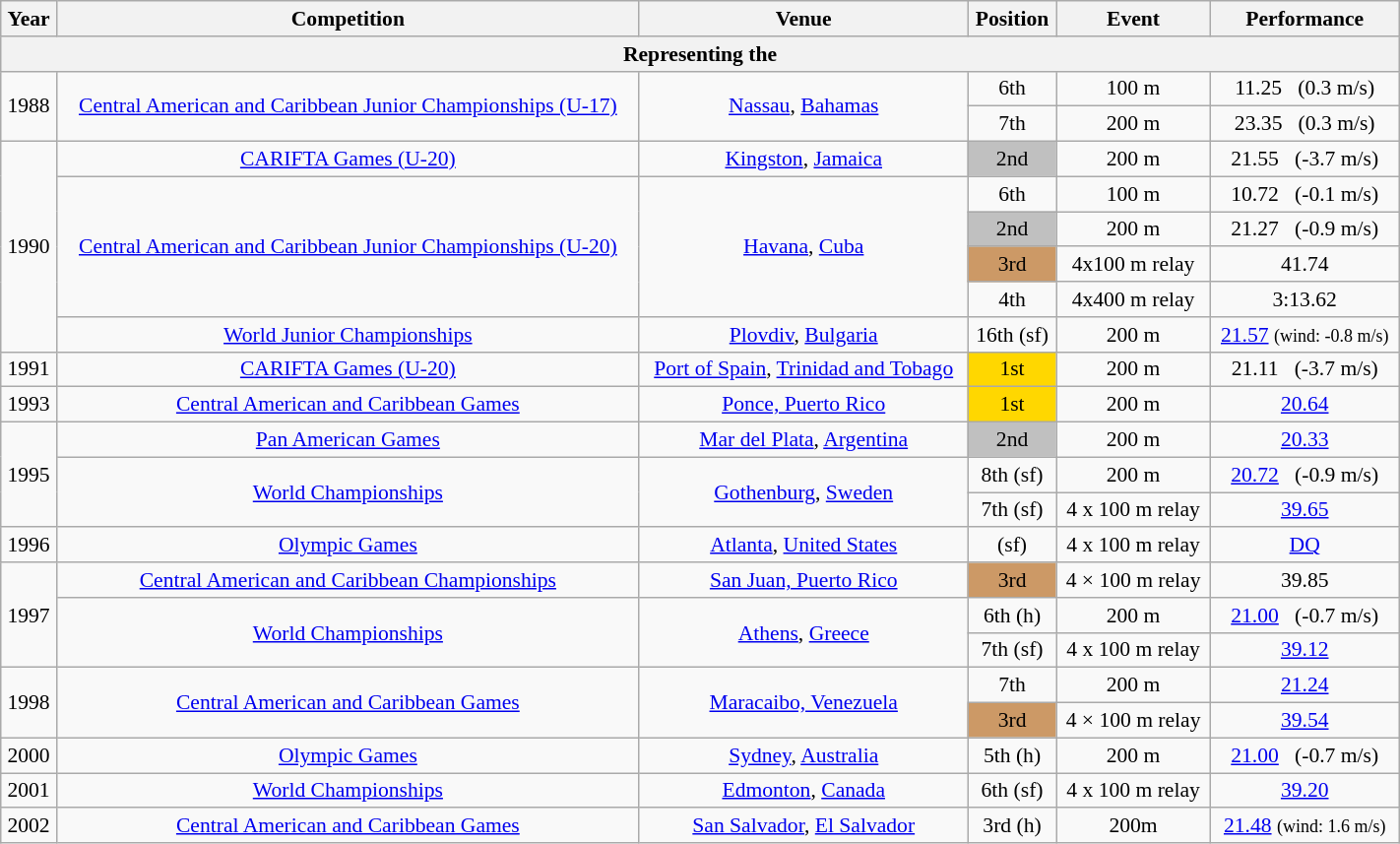<table class="wikitable" width=75% style="font-size:90%; text-align:center;">
<tr>
<th>Year</th>
<th>Competition</th>
<th>Venue</th>
<th>Position</th>
<th>Event</th>
<th>Performance</th>
</tr>
<tr>
<th colspan="6">Representing the </th>
</tr>
<tr>
<td rowspan = "2">1988</td>
<td rowspan = "2"><a href='#'>Central American and Caribbean Junior Championships (U-17)</a></td>
<td rowspan = "2"><a href='#'>Nassau</a>, <a href='#'>Bahamas</a></td>
<td>6th</td>
<td>100 m</td>
<td>11.25   (0.3 m/s)</td>
</tr>
<tr>
<td>7th</td>
<td>200 m</td>
<td>23.35   (0.3 m/s)</td>
</tr>
<tr>
<td rowspan = "6">1990</td>
<td><a href='#'>CARIFTA Games (U-20)</a></td>
<td><a href='#'>Kingston</a>, <a href='#'>Jamaica</a></td>
<td bgcolor=silver>2nd</td>
<td>200 m</td>
<td>21.55   (-3.7 m/s)</td>
</tr>
<tr>
<td rowspan = "4"><a href='#'>Central American and Caribbean Junior Championships (U-20)</a></td>
<td rowspan = "4"><a href='#'>Havana</a>, <a href='#'>Cuba</a></td>
<td>6th</td>
<td>100 m</td>
<td>10.72   (-0.1 m/s)</td>
</tr>
<tr>
<td bgcolor=silver>2nd</td>
<td>200 m</td>
<td>21.27   (-0.9 m/s)</td>
</tr>
<tr>
<td bgcolor=cc9966>3rd</td>
<td>4x100 m relay</td>
<td>41.74</td>
</tr>
<tr>
<td>4th</td>
<td>4x400 m relay</td>
<td>3:13.62</td>
</tr>
<tr>
<td><a href='#'>World Junior Championships</a></td>
<td><a href='#'>Plovdiv</a>, <a href='#'>Bulgaria</a></td>
<td>16th (sf)</td>
<td>200 m</td>
<td><a href='#'>21.57</a> <small>(wind: -0.8 m/s)</small></td>
</tr>
<tr>
<td>1991</td>
<td><a href='#'>CARIFTA Games (U-20)</a></td>
<td><a href='#'>Port of Spain</a>, <a href='#'>Trinidad and Tobago</a></td>
<td bgcolor=gold>1st</td>
<td>200 m</td>
<td>21.11   (-3.7 m/s)</td>
</tr>
<tr>
<td>1993</td>
<td><a href='#'>Central American and Caribbean Games</a></td>
<td><a href='#'>Ponce, Puerto Rico</a></td>
<td bgcolor=gold>1st</td>
<td>200 m</td>
<td><a href='#'>20.64</a></td>
</tr>
<tr>
<td rowspan = "3">1995</td>
<td><a href='#'>Pan American Games</a></td>
<td><a href='#'>Mar del Plata</a>, <a href='#'>Argentina</a></td>
<td bgcolor=silver>2nd</td>
<td>200 m</td>
<td><a href='#'>20.33</a></td>
</tr>
<tr>
<td rowspan = "2"><a href='#'>World Championships</a></td>
<td rowspan = "2"><a href='#'>Gothenburg</a>, <a href='#'>Sweden</a></td>
<td>8th (sf)</td>
<td>200 m</td>
<td><a href='#'>20.72</a>   (-0.9 m/s)</td>
</tr>
<tr>
<td>7th (sf)</td>
<td>4 x 100 m relay</td>
<td><a href='#'>39.65</a></td>
</tr>
<tr>
<td>1996</td>
<td><a href='#'>Olympic Games</a></td>
<td><a href='#'>Atlanta</a>, <a href='#'>United States</a></td>
<td>(sf)</td>
<td>4 x 100 m relay</td>
<td><a href='#'>DQ</a></td>
</tr>
<tr>
<td rowspan = "3">1997</td>
<td><a href='#'>Central American and Caribbean Championships</a></td>
<td><a href='#'>San Juan, Puerto Rico</a></td>
<td bgcolor=cc9966>3rd</td>
<td>4 × 100 m relay</td>
<td>39.85</td>
</tr>
<tr>
<td rowspan = "2"><a href='#'>World Championships</a></td>
<td rowspan = "2"><a href='#'>Athens</a>, <a href='#'>Greece</a></td>
<td>6th (h)</td>
<td>200 m</td>
<td><a href='#'>21.00</a>   (-0.7 m/s)</td>
</tr>
<tr>
<td>7th (sf)</td>
<td>4 x 100 m relay</td>
<td><a href='#'>39.12</a></td>
</tr>
<tr>
<td rowspan=2>1998</td>
<td rowspan=2><a href='#'>Central American and Caribbean Games</a></td>
<td rowspan=2><a href='#'>Maracaibo, Venezuela</a></td>
<td>7th</td>
<td>200 m</td>
<td><a href='#'>21.24</a></td>
</tr>
<tr>
<td bgcolor=cc9966>3rd</td>
<td>4 × 100 m relay</td>
<td><a href='#'>39.54</a></td>
</tr>
<tr>
<td>2000</td>
<td><a href='#'>Olympic Games</a></td>
<td><a href='#'>Sydney</a>, <a href='#'>Australia</a></td>
<td>5th (h)</td>
<td>200 m</td>
<td><a href='#'>21.00</a>   (-0.7 m/s)</td>
</tr>
<tr>
<td>2001</td>
<td><a href='#'>World Championships</a></td>
<td><a href='#'>Edmonton</a>, <a href='#'>Canada</a></td>
<td>6th (sf)</td>
<td>4 x 100 m relay</td>
<td><a href='#'>39.20</a></td>
</tr>
<tr>
<td>2002</td>
<td><a href='#'>Central American and Caribbean Games</a></td>
<td><a href='#'>San Salvador</a>, <a href='#'>El Salvador</a></td>
<td>3rd (h)</td>
<td>200m</td>
<td><a href='#'>21.48</a> <small>(wind: 1.6 m/s)</small></td>
</tr>
</table>
